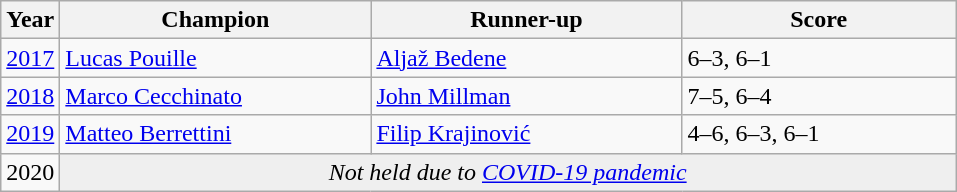<table class="wikitable">
<tr>
<th>Year</th>
<th width="200">Champion</th>
<th width="200">Runner-up</th>
<th width="175">Score</th>
</tr>
<tr>
<td><a href='#'>2017</a></td>
<td> <a href='#'>Lucas Pouille</a></td>
<td> <a href='#'>Aljaž Bedene</a></td>
<td>6–3, 6–1</td>
</tr>
<tr>
<td><a href='#'>2018</a></td>
<td> <a href='#'>Marco Cecchinato</a></td>
<td> <a href='#'>John Millman</a></td>
<td>7–5, 6–4</td>
</tr>
<tr>
<td><a href='#'>2019</a></td>
<td> <a href='#'>Matteo Berrettini</a></td>
<td> <a href='#'>Filip Krajinović</a></td>
<td>4–6, 6–3, 6–1</td>
</tr>
<tr>
<td>2020</td>
<td colspan=3 align=center style="background:#efefef"><em>Not held due to <a href='#'>COVID-19 pandemic</a></em></td>
</tr>
</table>
